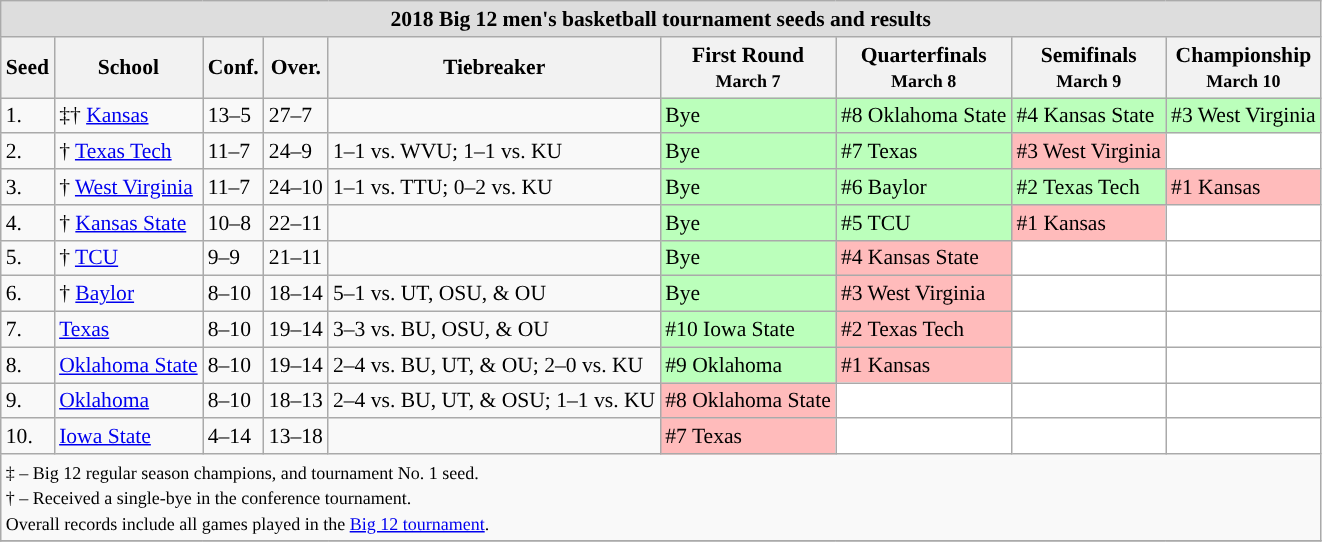<table class="wikitable" style="white-space:nowrap; font-size:90%;">
<tr>
<td colspan="10" style="text-align:center; background:#DDDDDD; font:#000000"><strong>2018 Big 12 men's basketball tournament seeds and results</strong></td>
</tr>
<tr bgcolor="#efefef">
<th>Seed</th>
<th>School</th>
<th>Conf.</th>
<th>Over.</th>
<th>Tiebreaker</th>
<th>First Round<br><small>March 7</small></th>
<th>Quarterfinals<br><small>March 8</small></th>
<th>Semifinals<br><small>March 9</small></th>
<th>Championship<br><small>March 10</small></th>
</tr>
<tr>
<td>1.</td>
<td>‡† <a href='#'>Kansas</a></td>
<td>13–5</td>
<td>27–7</td>
<td></td>
<td style="background:#bfb;">Bye</td>
<td style="background:#bfb;">#8 Oklahoma State</td>
<td style="background:#bfb;">#4 Kansas State</td>
<td style="background:#bfb;">#3 West Virginia</td>
</tr>
<tr>
<td>2.</td>
<td>† <a href='#'>Texas Tech</a></td>
<td>11–7</td>
<td>24–9</td>
<td>1–1 vs. WVU; 1–1 vs. KU</td>
<td style="background:#bfb;">Bye</td>
<td style="background:#bfb;">#7 Texas</td>
<td style="background:#fbb;">#3 West Virginia</td>
<td style="background:#fff;"></td>
</tr>
<tr>
<td>3.</td>
<td>† <a href='#'>West Virginia</a></td>
<td>11–7</td>
<td>24–10</td>
<td>1–1 vs. TTU; 0–2 vs. KU</td>
<td style="background:#bfb;">Bye</td>
<td style="background:#bfb;">#6 Baylor</td>
<td style="background:#bfb;">#2 Texas Tech</td>
<td style="background:#fbb;">#1 Kansas</td>
</tr>
<tr>
<td>4.</td>
<td>† <a href='#'>Kansas State</a></td>
<td>10–8</td>
<td>22–11</td>
<td></td>
<td style="background:#bfb;">Bye</td>
<td style="background:#bfb;">#5 TCU</td>
<td style="background:#fbb;">#1 Kansas</td>
<td style="background:#fff;"></td>
</tr>
<tr>
<td>5.</td>
<td>† <a href='#'>TCU</a></td>
<td>9–9</td>
<td>21–11</td>
<td></td>
<td style="background:#bfb;">Bye</td>
<td style="background:#fbb;">#4 Kansas State</td>
<td style="background:#fff;"></td>
<td style="background:#fff;"></td>
</tr>
<tr>
<td>6.</td>
<td>† <a href='#'>Baylor</a></td>
<td>8–10</td>
<td>18–14</td>
<td>5–1 vs. UT, OSU, & OU</td>
<td style="background:#bfb;">Bye</td>
<td style="background:#fbb;">#3 West Virginia</td>
<td style="background:#fff;"></td>
<td style="background:#fff;"></td>
</tr>
<tr>
<td>7.</td>
<td><a href='#'>Texas</a></td>
<td>8–10</td>
<td>19–14</td>
<td>3–3 vs. BU, OSU, & OU</td>
<td style="background:#bfb;">#10 Iowa State</td>
<td style="background:#fbb;">#2 Texas Tech</td>
<td style="background:#fff;"></td>
<td style="background:#fff;"></td>
</tr>
<tr>
<td>8.</td>
<td><a href='#'>Oklahoma State</a></td>
<td>8–10</td>
<td>19–14</td>
<td>2–4 vs. BU, UT, & OU; 2–0 vs. KU</td>
<td style="background:#bfb;">#9 Oklahoma</td>
<td style="background:#fbb;">#1 Kansas</td>
<td style="background:#fff;"></td>
<td style="background:#fff;"></td>
</tr>
<tr>
<td>9.</td>
<td><a href='#'>Oklahoma</a></td>
<td>8–10</td>
<td>18–13</td>
<td>2–4 vs. BU, UT, & OSU; 1–1 vs. KU</td>
<td style="background:#fbb;">#8 Oklahoma State</td>
<td style="background:#fff;"></td>
<td style="background:#fff;"></td>
<td style="background:#fff;"></td>
</tr>
<tr>
<td>10.</td>
<td><a href='#'>Iowa State</a></td>
<td>4–14</td>
<td>13–18</td>
<td></td>
<td style="background:#fbb;">#7 Texas</td>
<td style="background:#fff;"></td>
<td style="background:#fff;"></td>
<td style="background:#fff;"></td>
</tr>
<tr>
<td colspan="10" style="text-align:left;"><small>‡ – Big 12 regular season champions, and tournament No. 1 seed.<br>† – Received a single-bye in the conference tournament.<br>Overall records include all games played in the <a href='#'>Big 12 tournament</a>.</small></td>
</tr>
<tr>
</tr>
</table>
